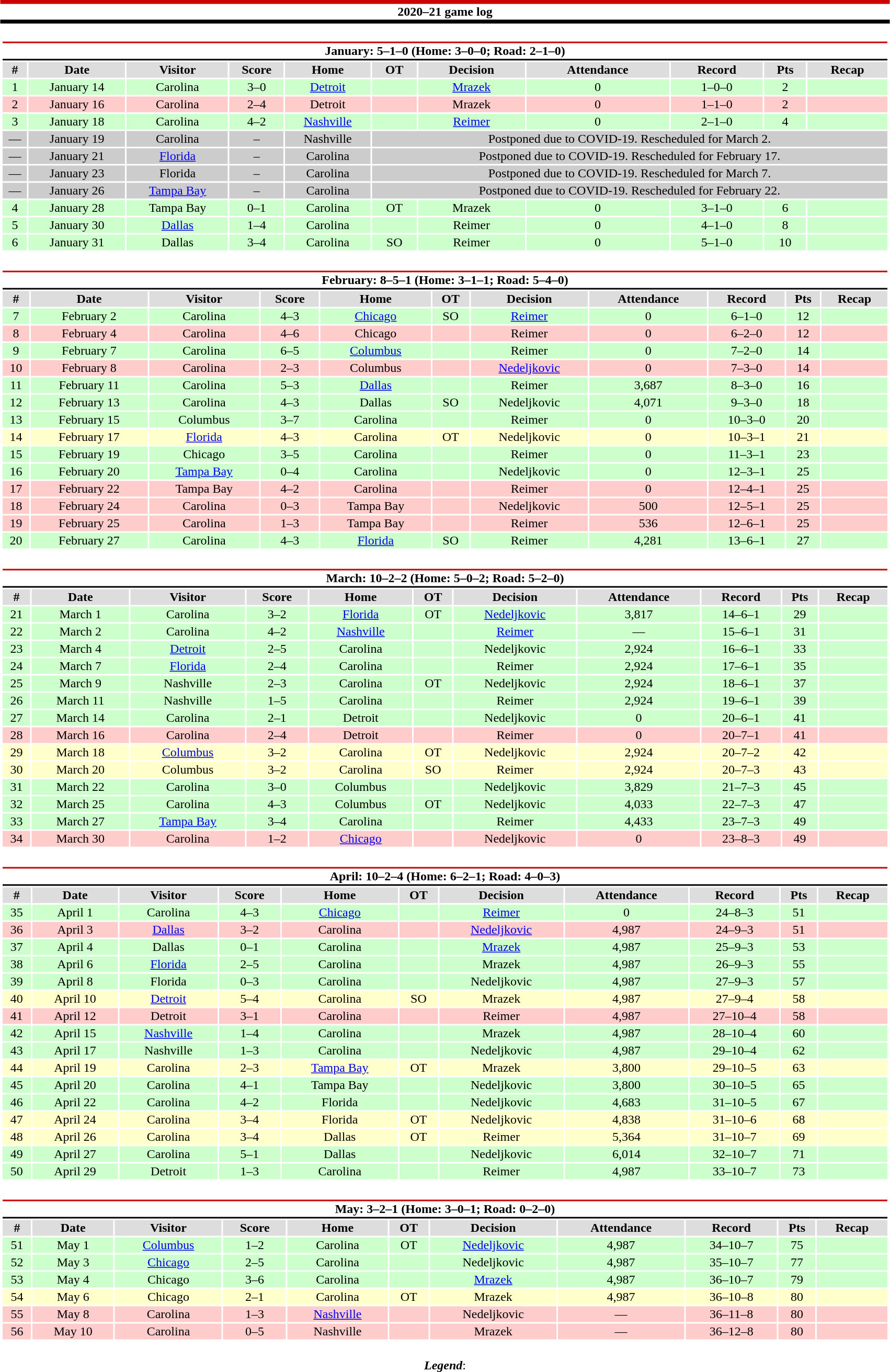<table class="toccolours" style="width:90%; clear:both; margin:1.5em auto; text-align:center;">
<tr>
<th colspan="11" style="background:#FFFFFF; border-top:#CC0000 5px solid; border-bottom:#000000 5px solid;">2020–21 game log</th>
</tr>
<tr>
<td colspan="11"><br><table class="toccolours collapsible collapsed" style="width:100%;">
<tr>
<th colspan="11" style="background:#FFFFFF; border-top:#CC0000 2px solid; border-bottom:#000000 2px solid;">January: 5–1–0 (Home: 3–0–0; Road: 2–1–0)</th>
</tr>
<tr style="background:#ddd;">
<th>#</th>
<th>Date</th>
<th>Visitor</th>
<th>Score</th>
<th>Home</th>
<th>OT</th>
<th>Decision</th>
<th>Attendance</th>
<th>Record</th>
<th>Pts</th>
<th>Recap</th>
</tr>
<tr style="background:#cfc;">
<td>1</td>
<td>January 14</td>
<td>Carolina</td>
<td>3–0</td>
<td><a href='#'>Detroit</a></td>
<td></td>
<td><a href='#'>Mrazek</a></td>
<td>0</td>
<td>1–0–0</td>
<td>2</td>
<td></td>
</tr>
<tr style="background:#fcc;">
<td>2</td>
<td>January 16</td>
<td>Carolina</td>
<td>2–4</td>
<td>Detroit</td>
<td></td>
<td>Mrazek</td>
<td>0</td>
<td>1–1–0</td>
<td>2</td>
<td></td>
</tr>
<tr style="background:#cfc;">
<td>3</td>
<td>January 18</td>
<td>Carolina</td>
<td>4–2</td>
<td><a href='#'>Nashville</a></td>
<td></td>
<td><a href='#'>Reimer</a></td>
<td>0</td>
<td>2–1–0</td>
<td>4</td>
<td></td>
</tr>
<tr style="background:#ccc;">
<td>—</td>
<td>January 19</td>
<td>Carolina</td>
<td>–</td>
<td>Nashville</td>
<td colspan="6">Postponed due to COVID-19. Rescheduled for March 2.</td>
</tr>
<tr style="background:#ccc;">
<td>—</td>
<td>January 21</td>
<td><a href='#'>Florida</a></td>
<td>–</td>
<td>Carolina</td>
<td colspan="6">Postponed due to COVID-19. Rescheduled for February 17.</td>
</tr>
<tr style="background:#ccc;">
<td>—</td>
<td>January 23</td>
<td>Florida</td>
<td>–</td>
<td>Carolina</td>
<td colspan="6">Postponed due to COVID-19. Rescheduled for March 7.</td>
</tr>
<tr style="background:#ccc;">
<td>—</td>
<td>January 26</td>
<td><a href='#'>Tampa Bay</a></td>
<td>–</td>
<td>Carolina</td>
<td colspan="6">Postponed due to COVID-19. Rescheduled for February 22.</td>
</tr>
<tr style="background:#cfc;">
<td>4</td>
<td>January 28</td>
<td>Tampa Bay</td>
<td>0–1</td>
<td>Carolina</td>
<td>OT</td>
<td>Mrazek</td>
<td>0</td>
<td>3–1–0</td>
<td>6</td>
<td></td>
</tr>
<tr style="background:#cfc;">
<td>5</td>
<td>January 30</td>
<td><a href='#'>Dallas</a></td>
<td>1–4</td>
<td>Carolina</td>
<td></td>
<td>Reimer</td>
<td>0</td>
<td>4–1–0</td>
<td>8</td>
<td></td>
</tr>
<tr style="background:#cfc;">
<td>6</td>
<td>January 31</td>
<td>Dallas</td>
<td>3–4</td>
<td>Carolina</td>
<td>SO</td>
<td>Reimer</td>
<td>0</td>
<td>5–1–0</td>
<td>10</td>
<td></td>
</tr>
</table>
</td>
</tr>
<tr>
<td colspan="11"><br><table class="toccolours collapsible collapsed" style="width:100%;">
<tr>
<th colspan="11" style="background:#FFFFFF; border-top:#CC0000 2px solid; border-bottom:#000000 2px solid;">February: 8–5–1 (Home: 3–1–1; Road: 5–4–0)</th>
</tr>
<tr style="background:#ddd;">
<th>#</th>
<th>Date</th>
<th>Visitor</th>
<th>Score</th>
<th>Home</th>
<th>OT</th>
<th>Decision</th>
<th>Attendance</th>
<th>Record</th>
<th>Pts</th>
<th>Recap</th>
</tr>
<tr style="background:#cfc;">
<td>7</td>
<td>February 2</td>
<td>Carolina</td>
<td>4–3</td>
<td><a href='#'>Chicago</a></td>
<td>SO</td>
<td><a href='#'>Reimer</a></td>
<td>0</td>
<td>6–1–0</td>
<td>12</td>
<td></td>
</tr>
<tr style="background:#fcc;">
<td>8</td>
<td>February 4</td>
<td>Carolina</td>
<td>4–6</td>
<td>Chicago</td>
<td></td>
<td>Reimer</td>
<td>0</td>
<td>6–2–0</td>
<td>12</td>
<td></td>
</tr>
<tr style="background:#cfc;">
<td>9</td>
<td>February 7</td>
<td>Carolina</td>
<td>6–5</td>
<td><a href='#'>Columbus</a></td>
<td></td>
<td>Reimer</td>
<td>0</td>
<td>7–2–0</td>
<td>14</td>
<td></td>
</tr>
<tr style="background:#fcc;">
<td>10</td>
<td>February 8</td>
<td>Carolina</td>
<td>2–3</td>
<td>Columbus</td>
<td></td>
<td><a href='#'>Nedeljkovic</a></td>
<td>0</td>
<td>7–3–0</td>
<td>14</td>
<td></td>
</tr>
<tr style="background:#cfc;">
<td>11</td>
<td>February 11</td>
<td>Carolina</td>
<td>5–3</td>
<td><a href='#'>Dallas</a></td>
<td></td>
<td>Reimer</td>
<td>3,687</td>
<td>8–3–0</td>
<td>16</td>
<td></td>
</tr>
<tr style="background:#cfc;">
<td>12</td>
<td>February 13</td>
<td>Carolina</td>
<td>4–3</td>
<td>Dallas</td>
<td>SO</td>
<td>Nedeljkovic</td>
<td>4,071</td>
<td>9–3–0</td>
<td>18</td>
<td></td>
</tr>
<tr style="background:#cfc;">
<td>13</td>
<td>February 15</td>
<td>Columbus</td>
<td>3–7</td>
<td>Carolina</td>
<td></td>
<td>Reimer</td>
<td>0</td>
<td>10–3–0</td>
<td>20</td>
<td></td>
</tr>
<tr style="background:#ffc;">
<td>14</td>
<td>February 17</td>
<td><a href='#'>Florida</a></td>
<td>4–3</td>
<td>Carolina</td>
<td>OT</td>
<td>Nedeljkovic</td>
<td>0</td>
<td>10–3–1</td>
<td>21</td>
<td></td>
</tr>
<tr style="background:#cfc;">
<td>15</td>
<td>February 19</td>
<td>Chicago</td>
<td>3–5</td>
<td>Carolina</td>
<td></td>
<td>Reimer</td>
<td>0</td>
<td>11–3–1</td>
<td>23</td>
<td></td>
</tr>
<tr style="background:#cfc;">
<td>16</td>
<td>February 20</td>
<td><a href='#'>Tampa Bay</a></td>
<td>0–4</td>
<td>Carolina</td>
<td></td>
<td>Nedeljkovic</td>
<td>0</td>
<td>12–3–1</td>
<td>25</td>
<td></td>
</tr>
<tr style="background:#fcc;">
<td>17</td>
<td>February 22</td>
<td>Tampa Bay</td>
<td>4–2</td>
<td>Carolina</td>
<td></td>
<td>Reimer</td>
<td>0</td>
<td>12–4–1</td>
<td>25</td>
<td></td>
</tr>
<tr style="background:#fcc;">
<td>18</td>
<td>February 24</td>
<td>Carolina</td>
<td>0–3</td>
<td>Tampa Bay</td>
<td></td>
<td>Nedeljkovic</td>
<td>500</td>
<td>12–5–1</td>
<td>25</td>
<td></td>
</tr>
<tr style="background:#fcc;">
<td>19</td>
<td>February 25</td>
<td>Carolina</td>
<td>1–3</td>
<td>Tampa Bay</td>
<td></td>
<td>Reimer</td>
<td>536</td>
<td>12–6–1</td>
<td>25</td>
<td></td>
</tr>
<tr style="background:#cfc;">
<td>20</td>
<td>February 27</td>
<td>Carolina</td>
<td>4–3</td>
<td><a href='#'>Florida</a></td>
<td>SO</td>
<td>Reimer</td>
<td>4,281</td>
<td>13–6–1</td>
<td>27</td>
<td></td>
</tr>
</table>
</td>
</tr>
<tr>
<td colspan="11"><br><table class="toccolours collapsible collapsed" style="width:100%;">
<tr>
<th colspan="11" style="background:#FFFFFF; border-top:#CC0000 2px solid; border-bottom:#000000 2px solid;">March: 10–2–2 (Home: 5–0–2; Road: 5–2–0)</th>
</tr>
<tr style="background:#ddd;">
<th>#</th>
<th>Date</th>
<th>Visitor</th>
<th>Score</th>
<th>Home</th>
<th>OT</th>
<th>Decision</th>
<th>Attendance</th>
<th>Record</th>
<th>Pts</th>
<th>Recap</th>
</tr>
<tr style="background:#cfc;">
<td>21</td>
<td>March 1</td>
<td>Carolina</td>
<td>3–2</td>
<td><a href='#'>Florida</a></td>
<td>OT</td>
<td><a href='#'>Nedeljkovic</a></td>
<td>3,817</td>
<td>14–6–1</td>
<td>29</td>
<td></td>
</tr>
<tr style="background:#cfc;">
<td>22</td>
<td>March 2</td>
<td>Carolina</td>
<td>4–2</td>
<td><a href='#'>Nashville</a></td>
<td></td>
<td><a href='#'>Reimer</a></td>
<td>—</td>
<td>15–6–1</td>
<td>31</td>
<td></td>
</tr>
<tr style="background:#cfc;">
<td>23</td>
<td>March 4</td>
<td><a href='#'>Detroit</a></td>
<td>2–5</td>
<td>Carolina</td>
<td></td>
<td>Nedeljkovic</td>
<td>2,924</td>
<td>16–6–1</td>
<td>33</td>
<td></td>
</tr>
<tr style="background:#cfc;">
<td>24</td>
<td>March 7</td>
<td><a href='#'>Florida</a></td>
<td>2–4</td>
<td>Carolina</td>
<td></td>
<td>Reimer</td>
<td>2,924</td>
<td>17–6–1</td>
<td>35</td>
<td></td>
</tr>
<tr style="background:#cfc;">
<td>25</td>
<td>March 9</td>
<td>Nashville</td>
<td>2–3</td>
<td>Carolina</td>
<td>OT</td>
<td>Nedeljkovic</td>
<td>2,924</td>
<td>18–6–1</td>
<td>37</td>
<td></td>
</tr>
<tr style="background:#cfc;">
<td>26</td>
<td>March 11</td>
<td>Nashville</td>
<td>1–5</td>
<td>Carolina</td>
<td></td>
<td>Reimer</td>
<td>2,924</td>
<td>19–6–1</td>
<td>39</td>
<td></td>
</tr>
<tr style="background:#cfc;">
<td>27</td>
<td>March 14</td>
<td>Carolina</td>
<td>2–1</td>
<td>Detroit</td>
<td></td>
<td>Nedeljkovic</td>
<td>0</td>
<td>20–6–1</td>
<td>41</td>
<td></td>
</tr>
<tr style="background:#fcc;">
<td>28</td>
<td>March 16</td>
<td>Carolina</td>
<td>2–4</td>
<td>Detroit</td>
<td></td>
<td>Reimer</td>
<td>0</td>
<td>20–7–1</td>
<td>41</td>
<td></td>
</tr>
<tr style="background:#ffc;">
<td>29</td>
<td>March 18</td>
<td><a href='#'>Columbus</a></td>
<td>3–2</td>
<td>Carolina</td>
<td>OT</td>
<td>Nedeljkovic</td>
<td>2,924</td>
<td>20–7–2</td>
<td>42</td>
<td></td>
</tr>
<tr style="background:#ffc;">
<td>30</td>
<td>March 20</td>
<td>Columbus</td>
<td>3–2</td>
<td>Carolina</td>
<td>SO</td>
<td>Reimer</td>
<td>2,924</td>
<td>20–7–3</td>
<td>43</td>
<td></td>
</tr>
<tr style="background:#cfc;">
<td>31</td>
<td>March 22</td>
<td>Carolina</td>
<td>3–0</td>
<td>Columbus</td>
<td></td>
<td>Nedeljkovic</td>
<td>3,829</td>
<td>21–7–3</td>
<td>45</td>
<td></td>
</tr>
<tr style="background:#cfc;">
<td>32</td>
<td>March 25</td>
<td>Carolina</td>
<td>4–3</td>
<td>Columbus</td>
<td>OT</td>
<td>Nedeljkovic</td>
<td>4,033</td>
<td>22–7–3</td>
<td>47</td>
<td></td>
</tr>
<tr style="background:#cfc;">
<td>33</td>
<td>March 27</td>
<td><a href='#'>Tampa Bay</a></td>
<td>3–4</td>
<td>Carolina</td>
<td></td>
<td>Reimer</td>
<td>4,433</td>
<td>23–7–3</td>
<td>49</td>
<td></td>
</tr>
<tr style="background:#fcc;">
<td>34</td>
<td>March 30</td>
<td>Carolina</td>
<td>1–2</td>
<td><a href='#'>Chicago</a></td>
<td></td>
<td>Nedeljkovic</td>
<td>0</td>
<td>23–8–3</td>
<td>49</td>
<td></td>
</tr>
</table>
</td>
</tr>
<tr>
<td colspan="11"><br><table class="toccolours collapsible collapsed" style="width:100%;">
<tr>
<th colspan="11" style="background:#FFFFFF; border-top:#CC0000 2px solid; border-bottom:#000000 2px solid;">April: 10–2–4 (Home: 6–2–1; Road: 4–0–3)</th>
</tr>
<tr style="background:#ddd;">
<th>#</th>
<th>Date</th>
<th>Visitor</th>
<th>Score</th>
<th>Home</th>
<th>OT</th>
<th>Decision</th>
<th>Attendance</th>
<th>Record</th>
<th>Pts</th>
<th>Recap</th>
</tr>
<tr style="background:#cfc;">
<td>35</td>
<td>April 1</td>
<td>Carolina</td>
<td>4–3</td>
<td><a href='#'>Chicago</a></td>
<td></td>
<td><a href='#'>Reimer</a></td>
<td>0</td>
<td>24–8–3</td>
<td>51</td>
<td></td>
</tr>
<tr style="background:#fcc;">
<td>36</td>
<td>April 3</td>
<td><a href='#'>Dallas</a></td>
<td>3–2</td>
<td>Carolina</td>
<td></td>
<td><a href='#'>Nedeljkovic</a></td>
<td>4,987</td>
<td>24–9–3</td>
<td>51</td>
<td></td>
</tr>
<tr style="background:#cfc;">
<td>37</td>
<td>April 4</td>
<td>Dallas</td>
<td>0–1</td>
<td>Carolina</td>
<td></td>
<td><a href='#'>Mrazek</a></td>
<td>4,987</td>
<td>25–9–3</td>
<td>53</td>
<td></td>
</tr>
<tr style="background:#cfc;">
<td>38</td>
<td>April 6</td>
<td><a href='#'>Florida</a></td>
<td>2–5</td>
<td>Carolina</td>
<td></td>
<td>Mrazek</td>
<td>4,987</td>
<td>26–9–3</td>
<td>55</td>
<td></td>
</tr>
<tr style="background:#cfc;">
<td>39</td>
<td>April 8</td>
<td>Florida</td>
<td>0–3</td>
<td>Carolina</td>
<td></td>
<td>Nedeljkovic</td>
<td>4,987</td>
<td>27–9–3</td>
<td>57</td>
<td></td>
</tr>
<tr style="background:#ffc;">
<td>40</td>
<td>April 10</td>
<td><a href='#'>Detroit</a></td>
<td>5–4</td>
<td>Carolina</td>
<td>SO</td>
<td>Mrazek</td>
<td>4,987</td>
<td>27–9–4</td>
<td>58</td>
<td></td>
</tr>
<tr style="background:#fcc;">
<td>41</td>
<td>April 12</td>
<td>Detroit</td>
<td>3–1</td>
<td>Carolina</td>
<td></td>
<td>Reimer</td>
<td>4,987</td>
<td>27–10–4</td>
<td>58</td>
<td></td>
</tr>
<tr style="background:#cfc;">
<td>42</td>
<td>April 15</td>
<td><a href='#'>Nashville</a></td>
<td>1–4</td>
<td>Carolina</td>
<td></td>
<td>Mrazek</td>
<td>4,987</td>
<td>28–10–4</td>
<td>60</td>
<td></td>
</tr>
<tr style="background:#cfc;">
<td>43</td>
<td>April 17</td>
<td>Nashville</td>
<td>1–3</td>
<td>Carolina</td>
<td></td>
<td>Nedeljkovic</td>
<td>4,987</td>
<td>29–10–4</td>
<td>62</td>
<td></td>
</tr>
<tr style="background:#ffc;">
<td>44</td>
<td>April 19</td>
<td>Carolina</td>
<td>2–3</td>
<td><a href='#'>Tampa Bay</a></td>
<td>OT</td>
<td>Mrazek</td>
<td>3,800</td>
<td>29–10–5</td>
<td>63</td>
<td></td>
</tr>
<tr style="background:#cfc;">
<td>45</td>
<td>April 20</td>
<td>Carolina</td>
<td>4–1</td>
<td>Tampa Bay</td>
<td></td>
<td>Nedeljkovic</td>
<td>3,800</td>
<td>30–10–5</td>
<td>65</td>
<td></td>
</tr>
<tr style="background:#cfc;">
<td>46</td>
<td>April 22</td>
<td>Carolina</td>
<td>4–2</td>
<td>Florida</td>
<td></td>
<td>Nedeljkovic</td>
<td>4,683</td>
<td>31–10–5</td>
<td>67</td>
<td></td>
</tr>
<tr style="background:#ffc;">
<td>47</td>
<td>April 24</td>
<td>Carolina</td>
<td>3–4</td>
<td>Florida</td>
<td>OT</td>
<td>Nedeljkovic</td>
<td>4,838</td>
<td>31–10–6</td>
<td>68</td>
<td></td>
</tr>
<tr style="background:#ffc;">
<td>48</td>
<td>April 26</td>
<td>Carolina</td>
<td>3–4</td>
<td>Dallas</td>
<td>OT</td>
<td>Reimer</td>
<td>5,364</td>
<td>31–10–7</td>
<td>69</td>
<td></td>
</tr>
<tr style="background:#cfc;">
<td>49</td>
<td>April 27</td>
<td>Carolina</td>
<td>5–1</td>
<td>Dallas</td>
<td></td>
<td>Nedeljkovic</td>
<td>6,014</td>
<td>32–10–7</td>
<td>71</td>
<td></td>
</tr>
<tr style="background:#cfc;">
<td>50</td>
<td>April 29</td>
<td>Detroit</td>
<td>1–3</td>
<td>Carolina</td>
<td></td>
<td>Reimer</td>
<td>4,987</td>
<td>33–10–7</td>
<td>73</td>
<td></td>
</tr>
</table>
</td>
</tr>
<tr>
<td colspan="11"><br><table class="toccolours collapsible collapsed" style="width:100%;">
<tr>
<th colspan="11" style="background:#FFFFFF; border-top:#CC0000 2px solid; border-bottom:#000000 2px solid;">May: 3–2–1 (Home: 3–0–1; Road: 0–2–0)</th>
</tr>
<tr style="background:#ddd;">
<th>#</th>
<th>Date</th>
<th>Visitor</th>
<th>Score</th>
<th>Home</th>
<th>OT</th>
<th>Decision</th>
<th>Attendance</th>
<th>Record</th>
<th>Pts</th>
<th>Recap</th>
</tr>
<tr style="background:#cfc;">
<td>51</td>
<td>May 1</td>
<td><a href='#'>Columbus</a></td>
<td>1–2</td>
<td>Carolina</td>
<td>OT</td>
<td><a href='#'>Nedeljkovic</a></td>
<td>4,987</td>
<td>34–10–7</td>
<td>75</td>
<td></td>
</tr>
<tr style="background:#cfc;">
<td>52</td>
<td>May 3</td>
<td><a href='#'>Chicago</a></td>
<td>2–5</td>
<td>Carolina</td>
<td></td>
<td>Nedeljkovic</td>
<td>4,987</td>
<td>35–10–7</td>
<td>77</td>
<td></td>
</tr>
<tr style="background:#cfc;">
<td>53</td>
<td>May 4</td>
<td>Chicago</td>
<td>3–6</td>
<td>Carolina</td>
<td></td>
<td><a href='#'>Mrazek</a></td>
<td>4,987</td>
<td>36–10–7</td>
<td>79</td>
<td></td>
</tr>
<tr style="background:#ffc;">
<td>54</td>
<td>May 6</td>
<td>Chicago</td>
<td>2–1</td>
<td>Carolina</td>
<td>OT</td>
<td>Mrazek</td>
<td>4,987</td>
<td>36–10–8</td>
<td>80</td>
<td></td>
</tr>
<tr style="background:#fcc;">
<td>55</td>
<td>May 8</td>
<td>Carolina</td>
<td>1–3</td>
<td><a href='#'>Nashville</a></td>
<td></td>
<td>Nedeljkovic</td>
<td>—</td>
<td>36–11–8</td>
<td>80</td>
<td></td>
</tr>
<tr style="background:#fcc;">
<td>56</td>
<td>May 10</td>
<td>Carolina</td>
<td>0–5</td>
<td>Nashville</td>
<td></td>
<td>Mrazek</td>
<td>—</td>
<td>36–12–8</td>
<td>80</td>
<td></td>
</tr>
</table>
</td>
</tr>
<tr>
<td colspan="11" style="text-align:center;"><br><strong><em>Legend</em></strong>:



</td>
</tr>
</table>
